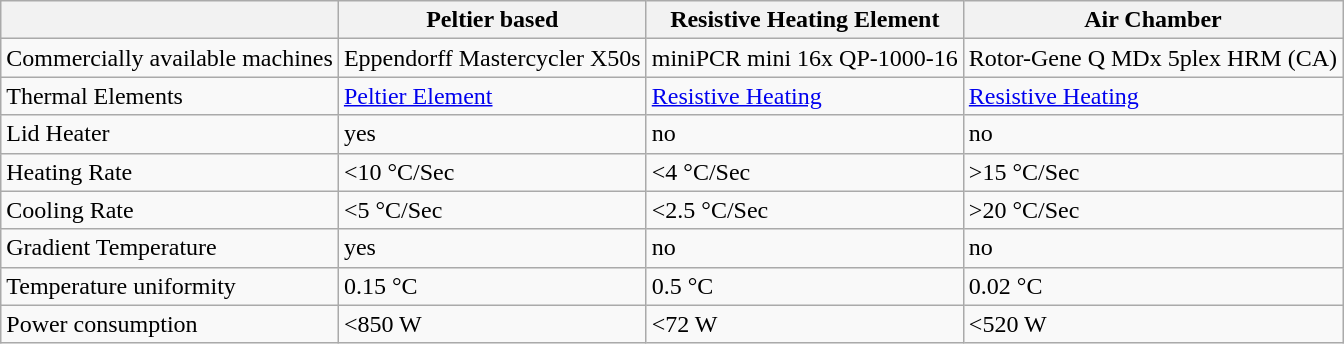<table class="wikitable">
<tr>
<th></th>
<th>Peltier based</th>
<th>Resistive Heating Element</th>
<th>Air Chamber</th>
</tr>
<tr>
<td>Commercially available machines</td>
<td>Eppendorff Mastercycler X50s</td>
<td>miniPCR mini 16x QP-1000-16</td>
<td>Rotor-Gene Q MDx 5plex HRM (CA)</td>
</tr>
<tr>
<td>Thermal Elements</td>
<td><a href='#'>Peltier Element</a></td>
<td><a href='#'>Resistive Heating</a></td>
<td><a href='#'>Resistive Heating</a></td>
</tr>
<tr>
<td>Lid Heater</td>
<td>yes</td>
<td>no</td>
<td>no</td>
</tr>
<tr>
<td>Heating Rate</td>
<td><10 °C/Sec</td>
<td><4 °C/Sec</td>
<td>>15 °C/Sec</td>
</tr>
<tr>
<td>Cooling Rate</td>
<td><5 °C/Sec</td>
<td><2.5 °C/Sec</td>
<td>>20 °C/Sec</td>
</tr>
<tr>
<td>Gradient Temperature</td>
<td>yes</td>
<td>no</td>
<td>no</td>
</tr>
<tr>
<td>Temperature uniformity</td>
<td>0.15 °C</td>
<td>0.5 °C</td>
<td>0.02 °C</td>
</tr>
<tr>
<td>Power consumption</td>
<td><850 W</td>
<td><72 W</td>
<td><520 W</td>
</tr>
</table>
